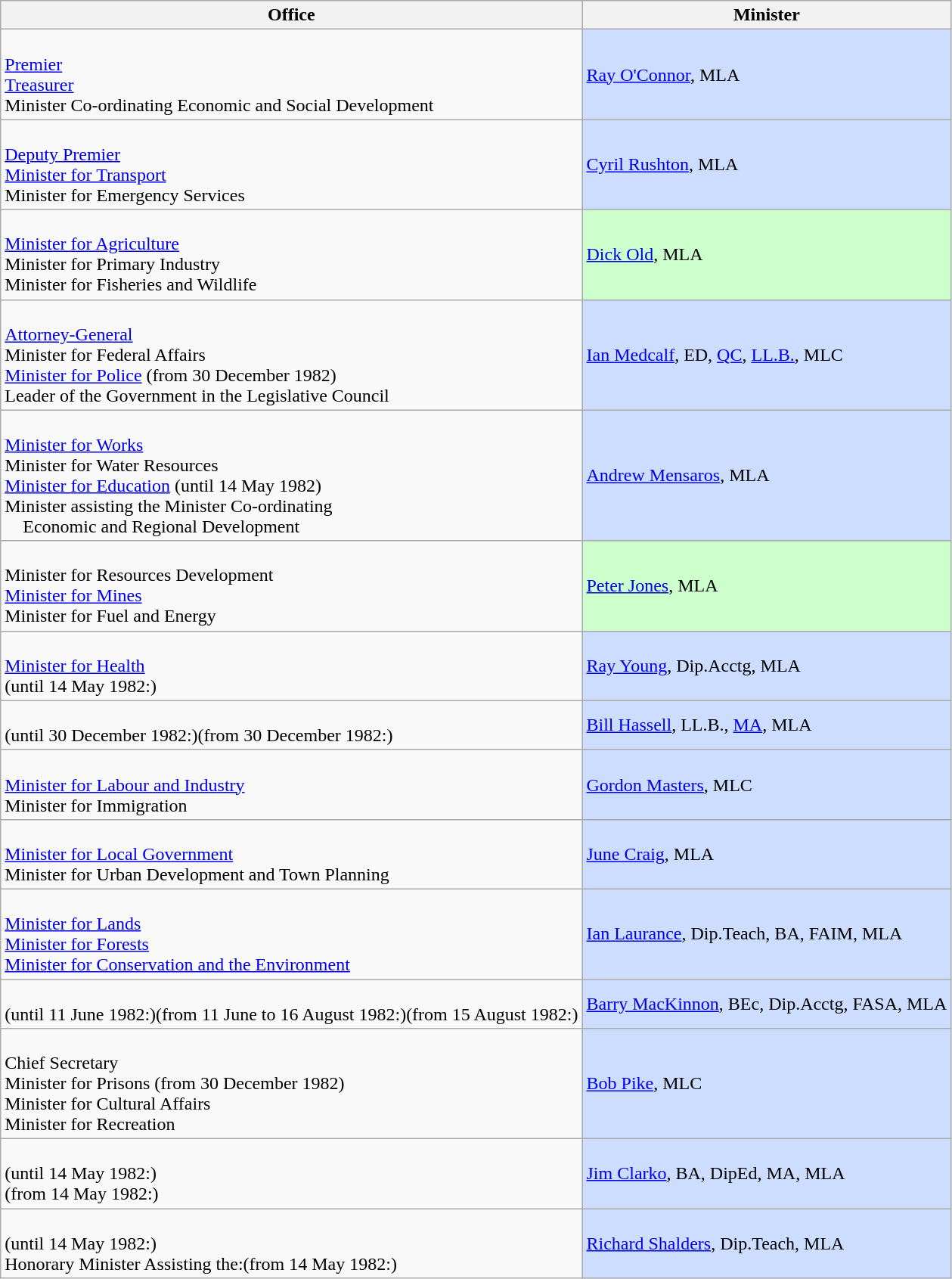<table class="wikitable">
<tr>
<th>Office</th>
<th>Minister</th>
</tr>
<tr>
<td><br><a href='#'>Premier</a><br>
<a href='#'>Treasurer</a><br>
Minister Co-ordinating Economic and Social Development<br></td>
<td style="background:#CCDDFF"><a href='#'>Ray O'Connor</a>, MLA</td>
</tr>
<tr>
<td><br><a href='#'>Deputy Premier</a><br>
<a href='#'>Minister for Transport</a><br>
Minister for Emergency Services<br></td>
<td style="background:#CCDDFF"><a href='#'>Cyril Rushton</a>, MLA</td>
</tr>
<tr>
<td><br><a href='#'>Minister for Agriculture</a><br>
Minister for Primary Industry<br>
Minister for Fisheries and Wildlife<br></td>
<td style="background:#CCFFCC"><a href='#'>Dick Old</a>, MLA</td>
</tr>
<tr>
<td><br><a href='#'>Attorney-General</a><br>
Minister for Federal Affairs<br>
<a href='#'>Minister for Police</a> (from 30 December 1982)<br>
Leader of the Government in the Legislative Council</td>
<td style="background:#CCDDFF"><a href='#'>Ian Medcalf</a>, ED, <a href='#'>QC</a>, <a href='#'>LL.B.</a>, MLC</td>
</tr>
<tr>
<td><br><a href='#'>Minister for Works</a><br>
Minister for Water Resources<br>
<a href='#'>Minister for Education</a> (until 14 May 1982)<br>
Minister assisting the Minister Co-ordinating<br>    Economic and Regional Development</td>
<td style="background:#CCDDFF"><a href='#'>Andrew Mensaros</a>, MLA</td>
</tr>
<tr>
<td><br>Minister for Resources Development<br>
<a href='#'>Minister for Mines</a><br>
Minister for Fuel and Energy</td>
<td style="background:#CCFFCC"><a href='#'>Peter Jones</a>, MLA</td>
</tr>
<tr>
<td><br><a href='#'>Minister for Health</a><br>(until 14 May 1982:)</td>
<td style="background:#CCDDFF"><a href='#'>Ray Young</a>, Dip.Acctg, MLA</td>
</tr>
<tr>
<td><br>(until 30 December 1982:)(from 30 December 1982:)</td>
<td style="background:#CCDDFF"><a href='#'>Bill Hassell</a>, LL.B., <a href='#'>MA</a>, MLA</td>
</tr>
<tr>
<td><br><a href='#'>Minister for Labour and Industry</a><br>
Minister for Immigration</td>
<td style="background:#CCDDFF"><a href='#'>Gordon Masters</a>, MLC</td>
</tr>
<tr>
<td><br><a href='#'>Minister for Local Government</a><br>
Minister for Urban Development and Town Planning</td>
<td style="background:#CCDDFF"><a href='#'>June Craig</a>, MLA</td>
</tr>
<tr>
<td><br><a href='#'>Minister for Lands</a><br>
<a href='#'>Minister for Forests</a><br>
<a href='#'>Minister for Conservation and the Environment</a><br></td>
<td style="background:#CCDDFF"><a href='#'>Ian Laurance</a>, Dip.Teach, BA, FAIM, MLA</td>
</tr>
<tr>
<td><br>(until 11 June 1982:)(from 11 June to 16 August 1982:)(from 15 August 1982:)</td>
<td style="background:#CCDDFF"><a href='#'>Barry MacKinnon</a>, BEc, Dip.Acctg, FASA, MLA</td>
</tr>
<tr>
<td><br>Chief Secretary<br>
Minister for Prisons (from 30 December 1982)<br>
Minister for Cultural Affairs<br>
Minister for Recreation<br></td>
<td style="background:#CCDDFF"><a href='#'>Bob Pike</a>, MLC</td>
</tr>
<tr>
<td><br>(until 14 May 1982:)<br>(from 14 May 1982:)<br></td>
<td style="background:#CCDDFF"><a href='#'>Jim Clarko</a>, BA, DipEd, MA, MLA</td>
</tr>
<tr>
<td><br>(until 14 May 1982:)<br>
Honorary Minister Assisting the:(from 14 May 1982:)<br></td>
<td style="background:#CCDDFF"><a href='#'>Richard Shalders</a>, Dip.Teach, MLA</td>
</tr>
</table>
